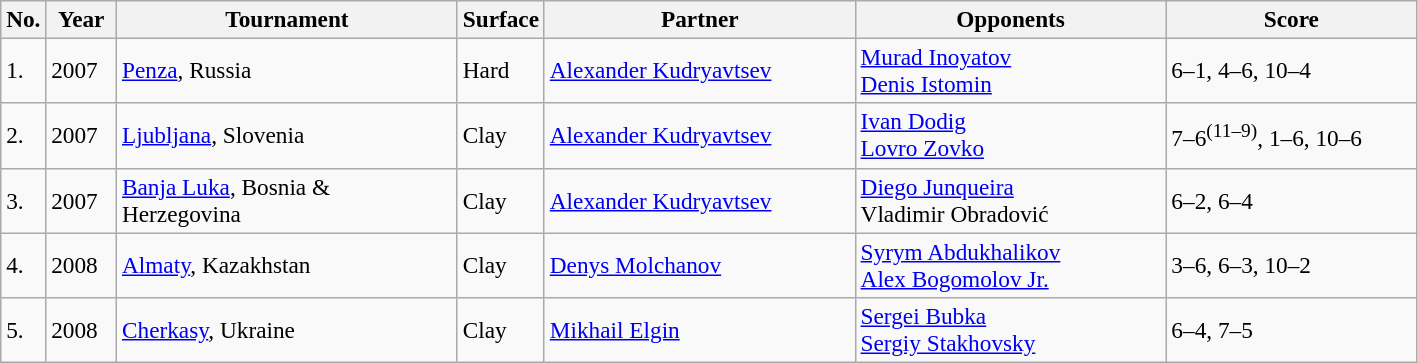<table class="sortable wikitable" style=font-size:97%>
<tr>
<th style="width:20px" class="unsortable">No.</th>
<th style="width:40px">Year</th>
<th style="width:220px">Tournament</th>
<th style="width:50px">Surface</th>
<th style="width:200px">Partner</th>
<th style="width:200px">Opponents</th>
<th style="width:160px" class="unsortable">Score</th>
</tr>
<tr>
<td>1.</td>
<td>2007</td>
<td><a href='#'>Penza</a>, Russia</td>
<td>Hard</td>
<td> <a href='#'>Alexander Kudryavtsev</a></td>
<td> <a href='#'>Murad Inoyatov</a><br> <a href='#'>Denis Istomin</a></td>
<td>6–1, 4–6, 10–4</td>
</tr>
<tr>
<td>2.</td>
<td>2007</td>
<td><a href='#'>Ljubljana</a>, Slovenia</td>
<td>Clay</td>
<td> <a href='#'>Alexander Kudryavtsev</a></td>
<td> <a href='#'>Ivan Dodig</a><br> <a href='#'>Lovro Zovko</a></td>
<td>7–6<sup>(11–9)</sup>, 1–6, 10–6</td>
</tr>
<tr>
<td>3.</td>
<td>2007</td>
<td><a href='#'>Banja Luka</a>, Bosnia & Herzegovina</td>
<td>Clay</td>
<td> <a href='#'>Alexander Kudryavtsev</a></td>
<td> <a href='#'>Diego Junqueira</a><br> Vladimir Obradović</td>
<td>6–2, 6–4</td>
</tr>
<tr>
<td>4.</td>
<td>2008</td>
<td><a href='#'>Almaty</a>, Kazakhstan</td>
<td>Clay</td>
<td> <a href='#'>Denys Molchanov</a></td>
<td> <a href='#'>Syrym Abdukhalikov</a><br> <a href='#'>Alex Bogomolov Jr.</a></td>
<td>3–6, 6–3, 10–2</td>
</tr>
<tr>
<td>5.</td>
<td>2008</td>
<td><a href='#'>Cherkasy</a>, Ukraine</td>
<td>Clay</td>
<td> <a href='#'>Mikhail Elgin</a></td>
<td> <a href='#'>Sergei Bubka</a><br> <a href='#'>Sergiy Stakhovsky</a></td>
<td>6–4, 7–5</td>
</tr>
</table>
